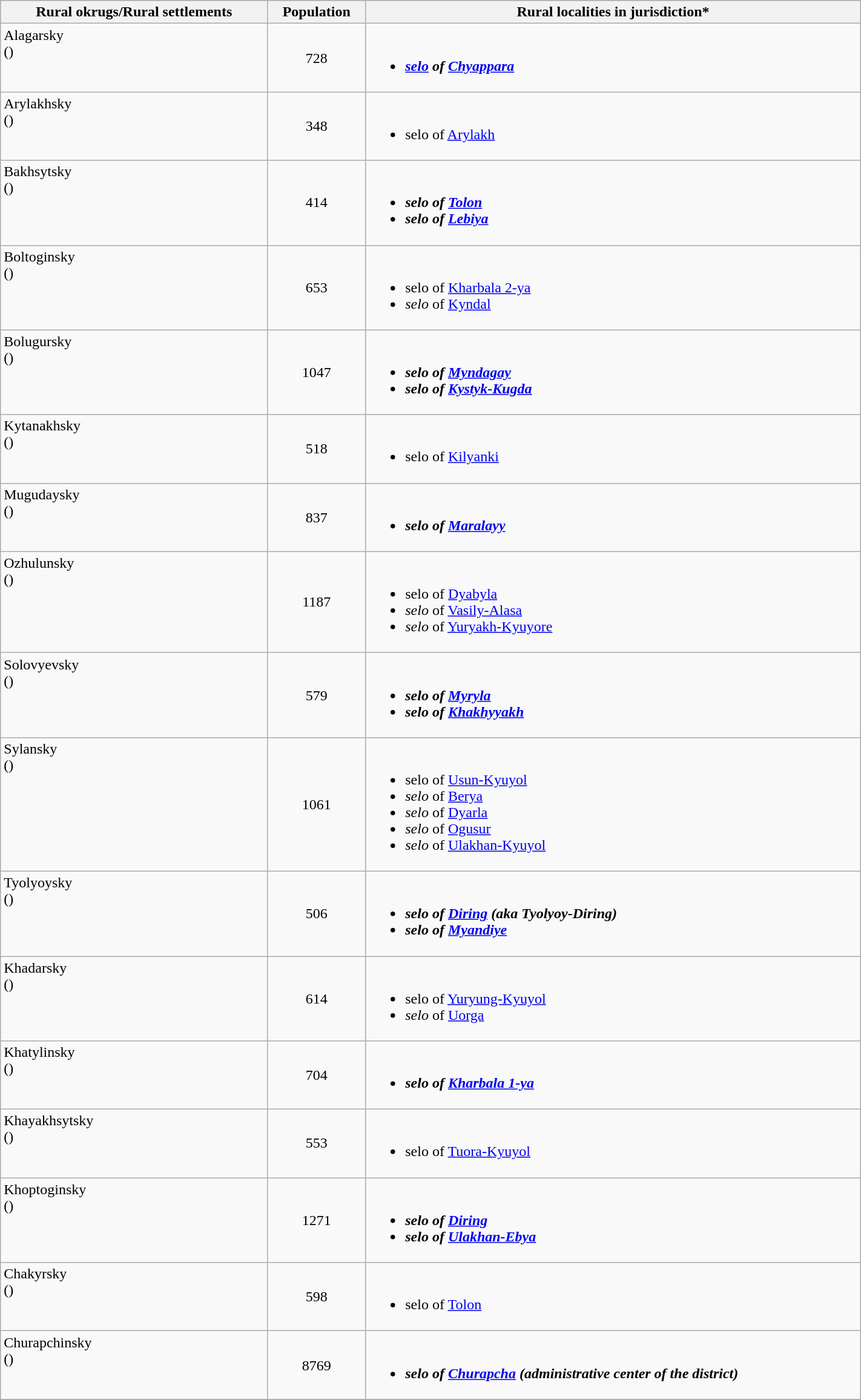<table class="wikitable" style="width:75%">
<tr bgcolor="#CCCCFF" align="left">
<th>Rural okrugs/Rural settlements</th>
<th>Population</th>
<th>Rural localities in jurisdiction*</th>
</tr>
<tr>
<td valign="top">Alagarsky<br>()</td>
<td align="center">728</td>
<td><br><ul><li><strong><em><a href='#'>selo</a><em> of <a href='#'>Chyappara</a><strong></li></ul></td>
</tr>
<tr>
<td valign="top">Arylakhsky<br>()</td>
<td align="center">348</td>
<td><br><ul><li></em></strong>selo</em> of <a href='#'>Arylakh</a></strong></li></ul></td>
</tr>
<tr>
<td valign="top">Bakhsytsky<br>()</td>
<td align="center">414</td>
<td><br><ul><li><strong><em>selo<em> of <a href='#'>Tolon</a><strong></li><li></em>selo<em> of <a href='#'>Lebiya</a></li></ul></td>
</tr>
<tr>
<td valign="top">Boltoginsky<br>()</td>
<td align="center">653</td>
<td><br><ul><li></em></strong>selo</em> of <a href='#'>Kharbala 2-ya</a></strong></li><li><em>selo</em> of <a href='#'>Kyndal</a></li></ul></td>
</tr>
<tr>
<td valign="top">Bolugursky<br>()</td>
<td align="center">1047</td>
<td><br><ul><li><strong><em>selo<em> of <a href='#'>Myndagay</a><strong></li><li></em>selo<em> of <a href='#'>Kystyk-Kugda</a></li></ul></td>
</tr>
<tr>
<td valign="top">Kytanakhsky<br>()</td>
<td align="center">518</td>
<td><br><ul><li></em></strong>selo</em> of <a href='#'>Kilyanki</a></strong></li></ul></td>
</tr>
<tr>
<td valign="top">Mugudaysky<br>()</td>
<td align="center">837</td>
<td><br><ul><li><strong><em>selo<em> of <a href='#'>Maralayy</a><strong></li></ul></td>
</tr>
<tr>
<td valign="top">Ozhulunsky<br>()</td>
<td align="center">1187</td>
<td><br><ul><li></em></strong>selo</em> of <a href='#'>Dyabyla</a></strong></li><li><em>selo</em> of <a href='#'>Vasily-Alasa</a></li><li><em>selo</em> of <a href='#'>Yuryakh-Kyuyore</a></li></ul></td>
</tr>
<tr>
<td valign="top">Solovyevsky<br>()</td>
<td align="center">579</td>
<td><br><ul><li><strong><em>selo<em> of <a href='#'>Myryla</a><strong></li><li></em>selo<em> of <a href='#'>Khakhyyakh</a></li></ul></td>
</tr>
<tr>
<td valign="top">Sylansky<br>()</td>
<td align="center">1061</td>
<td><br><ul><li></em></strong>selo</em> of <a href='#'>Usun-Kyuyol</a></strong></li><li><em>selo</em> of <a href='#'>Berya</a></li><li><em>selo</em> of <a href='#'>Dyarla</a></li><li><em>selo</em> of <a href='#'>Ogusur</a></li><li><em>selo</em> of <a href='#'>Ulakhan-Kyuyol</a></li></ul></td>
</tr>
<tr>
<td valign="top">Tyolyoysky<br>()</td>
<td align="center">506</td>
<td><br><ul><li><strong><em>selo<em> of <a href='#'>Diring</a><strong> (aka Tyolyoy-Diring)</li><li></em>selo<em> of <a href='#'>Myandiye</a></li></ul></td>
</tr>
<tr>
<td valign="top">Khadarsky<br>()</td>
<td align="center">614</td>
<td><br><ul><li></em></strong>selo</em> of <a href='#'>Yuryung-Kyuyol</a></strong></li><li><em>selo</em> of <a href='#'>Uorga</a></li></ul></td>
</tr>
<tr>
<td valign="top">Khatylinsky<br>()</td>
<td align="center">704</td>
<td><br><ul><li><strong><em>selo<em> of <a href='#'>Kharbala 1-ya</a><strong></li></ul></td>
</tr>
<tr>
<td valign="top">Khayakhsytsky<br>()</td>
<td align="center">553</td>
<td><br><ul><li></em></strong>selo</em> of <a href='#'>Tuora-Kyuyol</a></strong></li></ul></td>
</tr>
<tr>
<td valign="top">Khoptoginsky<br>()</td>
<td align="center">1271</td>
<td><br><ul><li><strong><em>selo<em> of <a href='#'>Diring</a><strong></li><li></em>selo<em> of <a href='#'>Ulakhan-Ebya</a></li></ul></td>
</tr>
<tr>
<td valign="top">Chakyrsky<br>()</td>
<td align="center">598</td>
<td><br><ul><li></em></strong>selo</em> of <a href='#'>Tolon</a></strong></li></ul></td>
</tr>
<tr>
<td valign="top">Churapchinsky<br>()</td>
<td align="center">8769</td>
<td><br><ul><li><strong><em>selo<em> of <a href='#'>Churapcha</a><strong> (administrative center of the district)</li></ul></td>
</tr>
<tr>
</tr>
</table>
